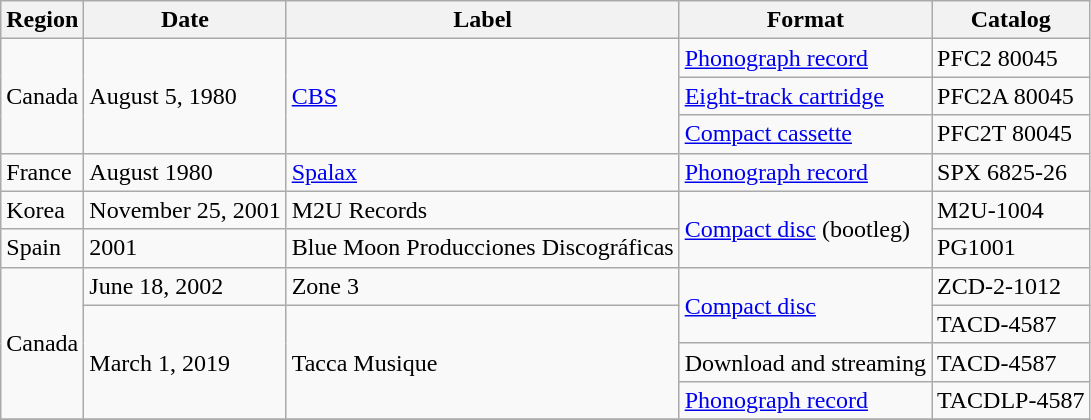<table class="wikitable" summary="Harmonium en tournée has been released several times since 1980, across a variety of media and markets">
<tr>
<th scope="col">Region</th>
<th scope="col">Date</th>
<th scope="col">Label</th>
<th scope="col">Format</th>
<th scope="col">Catalog</th>
</tr>
<tr>
<td rowspan="3">Canada</td>
<td rowspan="3">August 5, 1980</td>
<td rowspan="3"><a href='#'>CBS</a></td>
<td><a href='#'>Phonograph record</a></td>
<td>PFC2 80045</td>
</tr>
<tr>
<td><a href='#'>Eight-track cartridge</a></td>
<td>PFC2A 80045</td>
</tr>
<tr>
<td><a href='#'>Compact cassette</a></td>
<td>PFC2T 80045</td>
</tr>
<tr>
<td>France</td>
<td>August 1980</td>
<td><a href='#'>Spalax</a></td>
<td><a href='#'>Phonograph record</a></td>
<td>SPX 6825-26</td>
</tr>
<tr>
<td>Korea</td>
<td>November 25, 2001</td>
<td>M2U Records</td>
<td rowspan="2"><a href='#'>Compact disc</a> (bootleg)</td>
<td>M2U-1004</td>
</tr>
<tr>
<td>Spain</td>
<td>2001</td>
<td>Blue Moon Producciones Discográficas</td>
<td>PG1001</td>
</tr>
<tr>
<td rowspan="4">Canada</td>
<td>June 18, 2002</td>
<td>Zone 3</td>
<td rowspan="2"><a href='#'>Compact disc</a></td>
<td>ZCD-2-1012</td>
</tr>
<tr>
<td rowspan="3">March 1, 2019</td>
<td rowspan="3">Tacca Musique</td>
<td>TACD-4587</td>
</tr>
<tr>
<td>Download and streaming</td>
<td>TACD-4587</td>
</tr>
<tr>
<td><a href='#'>Phonograph record</a></td>
<td>TACDLP-4587</td>
</tr>
<tr>
</tr>
</table>
